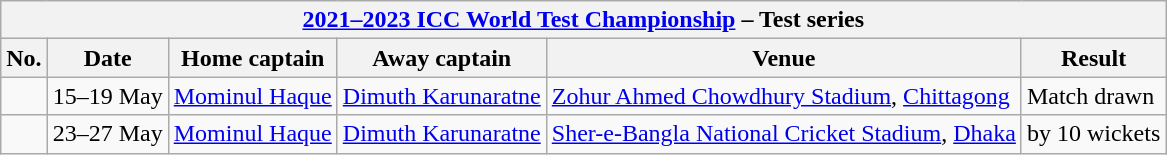<table class="wikitable">
<tr>
<th colspan="9"><a href='#'>2021–2023 ICC World Test Championship</a> – Test series</th>
</tr>
<tr>
<th>No.</th>
<th>Date</th>
<th>Home captain</th>
<th>Away captain</th>
<th>Venue</th>
<th>Result</th>
</tr>
<tr>
<td></td>
<td>15–19 May</td>
<td><a href='#'>Mominul Haque</a></td>
<td><a href='#'>Dimuth Karunaratne</a></td>
<td><a href='#'>Zohur Ahmed Chowdhury Stadium</a>, <a href='#'>Chittagong</a></td>
<td>Match drawn</td>
</tr>
<tr>
<td></td>
<td>23–27 May</td>
<td><a href='#'>Mominul Haque</a></td>
<td><a href='#'>Dimuth Karunaratne</a></td>
<td><a href='#'>Sher-e-Bangla National Cricket Stadium</a>, <a href='#'>Dhaka</a></td>
<td> by 10 wickets</td>
</tr>
</table>
